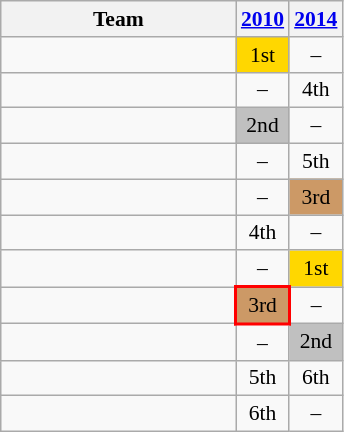<table class=wikitable style="text-align:center; font-size:90%">
<tr>
<th width=150>Team</th>
<th><a href='#'>2010</a></th>
<th><a href='#'>2014</a></th>
</tr>
<tr>
<td align=left></td>
<td bgcolor=gold>1st</td>
<td>–</td>
</tr>
<tr>
<td align=left></td>
<td>–</td>
<td>4th</td>
</tr>
<tr>
<td align=left></td>
<td bgcolor=silver>2nd</td>
<td>–</td>
</tr>
<tr>
<td align=left></td>
<td>–</td>
<td>5th</td>
</tr>
<tr>
<td align=left></td>
<td>–</td>
<td bgcolor=cc9966>3rd</td>
</tr>
<tr>
<td align=left></td>
<td>4th</td>
<td>–</td>
</tr>
<tr>
<td align=left></td>
<td>–</td>
<td bgcolor=gold>1st</td>
</tr>
<tr>
<td align=left></td>
<td style="border: 2px solid red" bgcolor=cc9966>3rd</td>
<td>–</td>
</tr>
<tr>
<td align=left></td>
<td>–</td>
<td bgcolor=silver>2nd</td>
</tr>
<tr>
<td align=left></td>
<td>5th</td>
<td>6th</td>
</tr>
<tr>
<td align=left></td>
<td>6th</td>
<td>–</td>
</tr>
</table>
